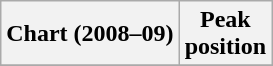<table class="wikitable plainrowheaders" style="text-align:center">
<tr>
<th scope="col">Chart (2008–09)</th>
<th scope="col">Peak<br>position</th>
</tr>
<tr>
</tr>
</table>
